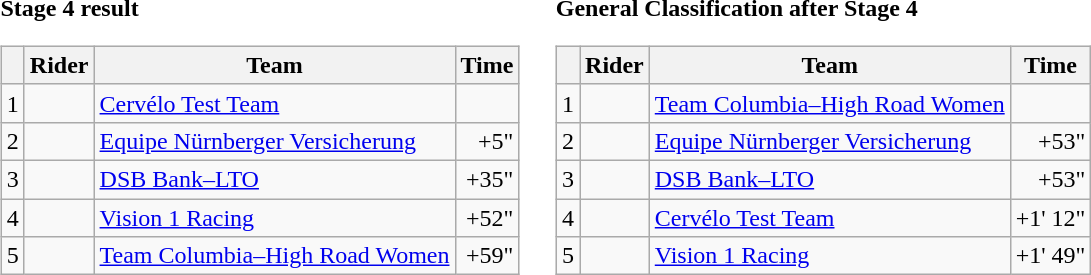<table>
<tr>
<td><strong>Stage 4 result</strong><br><table class=wikitable>
<tr>
<th></th>
<th>Rider</th>
<th>Team</th>
<th>Time</th>
</tr>
<tr>
<td>1</td>
<td></td>
<td><a href='#'>Cervélo Test Team</a></td>
<td align=right></td>
</tr>
<tr>
<td>2</td>
<td></td>
<td><a href='#'>Equipe Nürnberger Versicherung</a></td>
<td align=right>+5"</td>
</tr>
<tr>
<td>3</td>
<td></td>
<td><a href='#'>DSB Bank–LTO</a></td>
<td align=right>+35"</td>
</tr>
<tr>
<td>4</td>
<td></td>
<td><a href='#'>Vision 1 Racing</a></td>
<td align=right>+52"</td>
</tr>
<tr>
<td>5</td>
<td></td>
<td><a href='#'>Team Columbia–High Road Women</a></td>
<td align=right>+59"</td>
</tr>
</table>
</td>
<td></td>
<td><strong>General Classification after Stage 4</strong><br><table class="wikitable">
<tr>
<th></th>
<th>Rider</th>
<th>Team</th>
<th>Time</th>
</tr>
<tr>
<td>1</td>
<td></td>
<td><a href='#'>Team Columbia–High Road Women</a></td>
<td align=right></td>
</tr>
<tr>
<td>2</td>
<td></td>
<td><a href='#'>Equipe Nürnberger Versicherung</a></td>
<td align=right>+53"</td>
</tr>
<tr>
<td>3</td>
<td></td>
<td><a href='#'>DSB Bank–LTO</a></td>
<td align=right>+53"</td>
</tr>
<tr>
<td>4</td>
<td></td>
<td><a href='#'>Cervélo Test Team</a></td>
<td align=right>+1' 12"</td>
</tr>
<tr>
<td>5</td>
<td></td>
<td><a href='#'>Vision 1 Racing</a></td>
<td align=right>+1' 49"</td>
</tr>
</table>
</td>
</tr>
</table>
